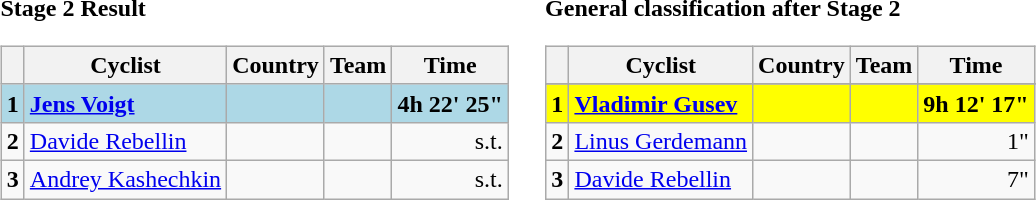<table>
<tr>
<td><strong>Stage 2 Result</strong><br><table class="wikitable">
<tr>
<th></th>
<th>Cyclist</th>
<th>Country</th>
<th>Team</th>
<th>Time</th>
</tr>
<tr style="background:lightblue">
<td><strong>1</strong></td>
<td><strong><a href='#'>Jens Voigt</a></strong></td>
<td><strong></strong></td>
<td><strong></strong></td>
<td align=right><strong>4h 22' 25"</strong></td>
</tr>
<tr>
<td><strong>2</strong></td>
<td><a href='#'>Davide Rebellin</a></td>
<td></td>
<td></td>
<td align=right>s.t.</td>
</tr>
<tr>
<td><strong>3</strong></td>
<td><a href='#'>Andrey Kashechkin</a></td>
<td></td>
<td></td>
<td align=right>s.t.</td>
</tr>
</table>
</td>
<td></td>
<td><strong>General classification after Stage 2</strong><br><table class="wikitable">
<tr>
<th></th>
<th>Cyclist</th>
<th>Country</th>
<th>Team</th>
<th>Time</th>
</tr>
<tr>
</tr>
<tr style="background:yellow">
<td><strong>1</strong></td>
<td><strong><a href='#'>Vladimir Gusev</a></strong></td>
<td><strong></strong></td>
<td><strong></strong></td>
<td align=right><strong>9h 12' 17"</strong></td>
</tr>
<tr>
<td><strong>2</strong></td>
<td><a href='#'>Linus Gerdemann</a></td>
<td></td>
<td></td>
<td align=right>1"</td>
</tr>
<tr>
<td><strong>3</strong></td>
<td><a href='#'>Davide Rebellin</a></td>
<td></td>
<td></td>
<td align=right>7"</td>
</tr>
</table>
</td>
</tr>
</table>
